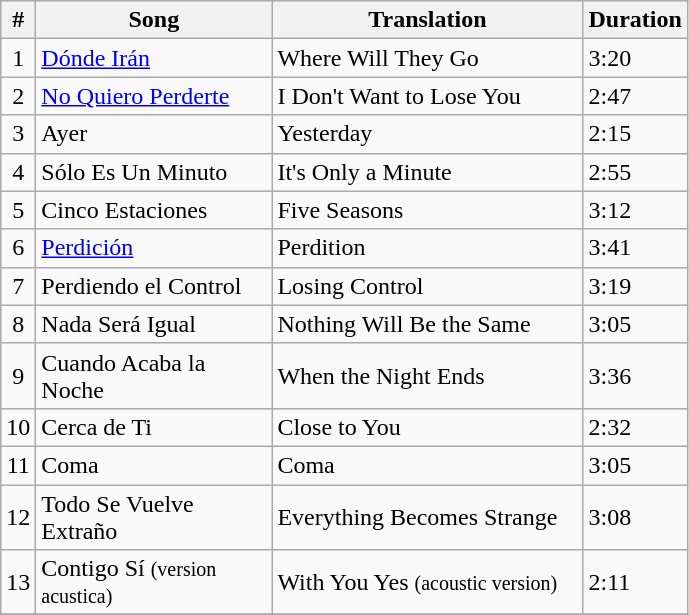<table class="wikitable">
<tr>
<th align="center">#</th>
<th width="150" align="center">Song</th>
<th width="200" align="center">Translation</th>
<th width="50" align="center">Duration</th>
</tr>
<tr>
<td align="center">1</td>
<td align="left"><a href='#'>Dónde Irán</a></td>
<td align="left">Where Will They Go</td>
<td align="left">3:20</td>
</tr>
<tr>
<td align="center">2</td>
<td align="left"><a href='#'>No Quiero Perderte</a></td>
<td align="left">I Don't Want to Lose You</td>
<td align="left">2:47</td>
</tr>
<tr>
<td align="center">3</td>
<td align="left">Ayer</td>
<td align="left">Yesterday</td>
<td align="left">2:15</td>
</tr>
<tr>
<td align="center">4</td>
<td align="left">Sólo Es Un Minuto</td>
<td align="left">It's Only a Minute</td>
<td align="left">2:55</td>
</tr>
<tr>
<td align="center">5</td>
<td align="left">Cinco Estaciones</td>
<td align="left">Five Seasons</td>
<td align="left">3:12</td>
</tr>
<tr>
<td align="center">6</td>
<td align="left"><a href='#'>Perdición</a></td>
<td align="left">Perdition</td>
<td align="left">3:41</td>
</tr>
<tr>
<td align="center">7</td>
<td align="left">Perdiendo el Control</td>
<td align="left">Losing Control</td>
<td align="left">3:19</td>
</tr>
<tr>
<td align="center">8</td>
<td align="left">Nada Será Igual</td>
<td align="left">Nothing Will Be the Same</td>
<td align="left">3:05</td>
</tr>
<tr>
<td align="center">9</td>
<td align="left">Cuando Acaba la Noche</td>
<td align="left">When the Night Ends</td>
<td align="left">3:36</td>
</tr>
<tr>
<td align="center">10</td>
<td align="left">Cerca de Ti</td>
<td align="left">Close to You</td>
<td align="left">2:32</td>
</tr>
<tr>
<td align="center">11</td>
<td align="left">Coma</td>
<td align="left">Coma</td>
<td align="left">3:05</td>
</tr>
<tr>
<td align="center">12</td>
<td align="left">Todo Se Vuelve Extraño</td>
<td align="left">Everything Becomes Strange</td>
<td align="left">3:08</td>
</tr>
<tr>
<td align="center">13</td>
<td align="left">Contigo Sí <small>(version acustica)</small></td>
<td align="left">With You Yes <small>(acoustic version)</small></td>
<td align="left">2:11</td>
</tr>
<tr>
</tr>
</table>
